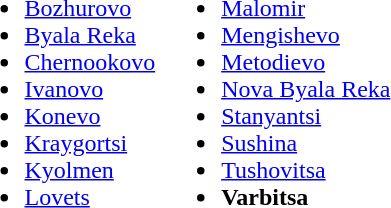<table>
<tr>
<td valign="top"><br><ul><li><a href='#'>Bozhurovo</a></li><li><a href='#'>Byala Reka</a></li><li><a href='#'>Chernookovo</a></li><li><a href='#'>Ivanovo</a></li><li><a href='#'>Konevo</a></li><li><a href='#'>Kraygortsi</a></li><li><a href='#'>Kyolmen</a></li><li><a href='#'>Lovets</a></li></ul></td>
<td valign="top"><br><ul><li><a href='#'>Malomir</a></li><li><a href='#'>Mengishevo</a></li><li><a href='#'>Metodievo</a></li><li><a href='#'>Nova Byala Reka</a></li><li><a href='#'>Stanyantsi</a></li><li><a href='#'>Sushina</a></li><li><a href='#'>Tushovitsa</a></li><li><strong>Varbitsa</strong></li></ul></td>
</tr>
</table>
